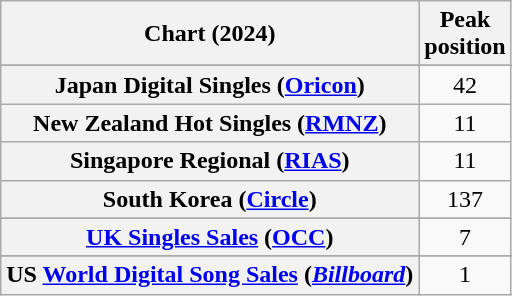<table class="wikitable sortable plainrowheaders" style="text-align:center">
<tr>
<th scope="col">Chart (2024)</th>
<th scope="col">Peak<br>position</th>
</tr>
<tr>
</tr>
<tr>
</tr>
<tr>
<th scope="row">Japan Digital Singles (<a href='#'>Oricon</a>)</th>
<td>42</td>
</tr>
<tr>
<th scope="row">New Zealand Hot Singles (<a href='#'>RMNZ</a>)</th>
<td>11</td>
</tr>
<tr>
<th scope="row">Singapore Regional (<a href='#'>RIAS</a>)</th>
<td>11</td>
</tr>
<tr>
<th scope="row">South Korea (<a href='#'>Circle</a>)</th>
<td>137</td>
</tr>
<tr>
</tr>
<tr>
<th scope="row"><a href='#'>UK Singles Sales</a> (<a href='#'>OCC</a>)</th>
<td>7</td>
</tr>
<tr>
</tr>
<tr>
</tr>
<tr>
<th scope="row">US <a href='#'>World Digital Song Sales</a> (<em><a href='#'>Billboard</a></em>)</th>
<td>1</td>
</tr>
</table>
